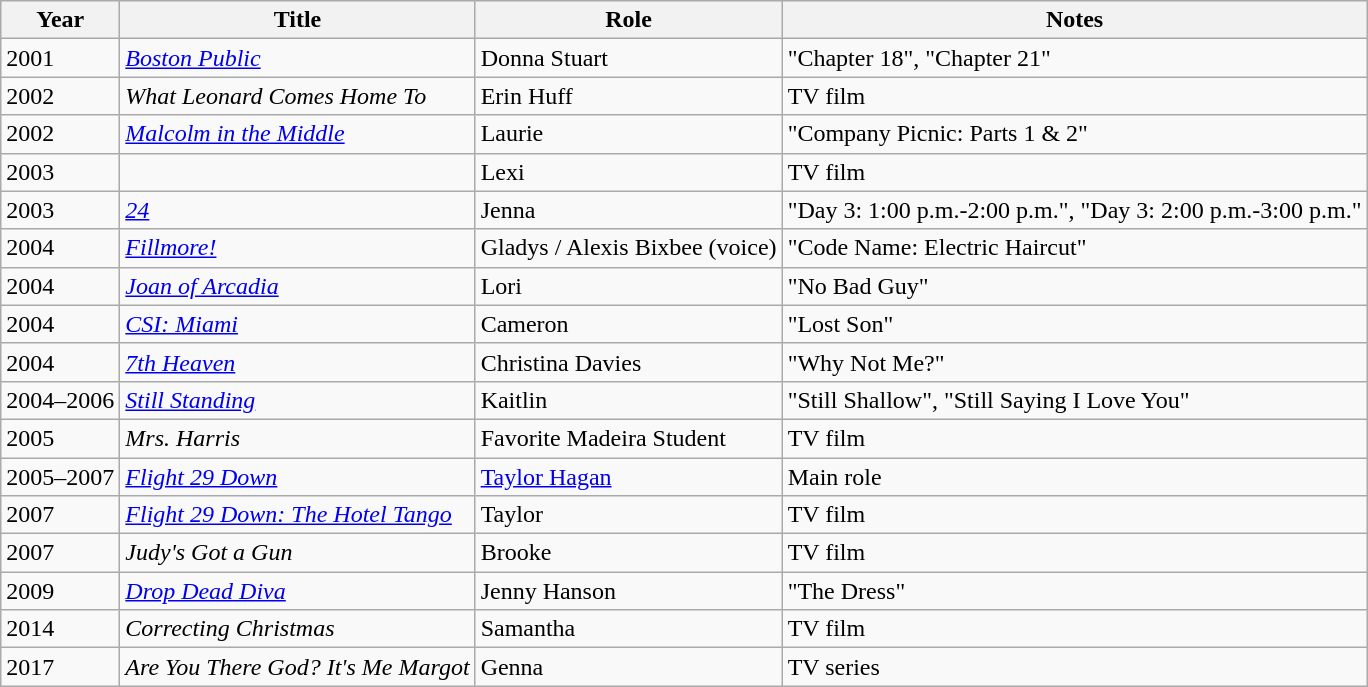<table class="wikitable sortable">
<tr>
<th>Year</th>
<th>Title</th>
<th>Role</th>
<th class="unsortable">Notes</th>
</tr>
<tr>
<td>2001</td>
<td><em><a href='#'>Boston Public</a></em></td>
<td>Donna Stuart</td>
<td>"Chapter 18", "Chapter 21"</td>
</tr>
<tr>
<td>2002</td>
<td><em>What Leonard Comes Home To</em></td>
<td>Erin Huff</td>
<td>TV film</td>
</tr>
<tr>
<td>2002</td>
<td><em><a href='#'>Malcolm in the Middle</a></em></td>
<td>Laurie</td>
<td>"Company Picnic: Parts 1 & 2"</td>
</tr>
<tr>
<td>2003</td>
<td><em></em></td>
<td>Lexi</td>
<td>TV film</td>
</tr>
<tr>
<td>2003</td>
<td><em><a href='#'>24</a></em></td>
<td>Jenna</td>
<td>"Day 3: 1:00 p.m.-2:00 p.m.", "Day 3: 2:00 p.m.-3:00 p.m."</td>
</tr>
<tr>
<td>2004</td>
<td><em><a href='#'>Fillmore!</a></em></td>
<td>Gladys / Alexis Bixbee (voice)</td>
<td>"Code Name: Electric Haircut"</td>
</tr>
<tr>
<td>2004</td>
<td><em><a href='#'>Joan of Arcadia</a></em></td>
<td>Lori</td>
<td>"No Bad Guy"</td>
</tr>
<tr>
<td>2004</td>
<td><em><a href='#'>CSI: Miami</a></em></td>
<td>Cameron</td>
<td>"Lost Son"</td>
</tr>
<tr>
<td>2004</td>
<td><em><a href='#'>7th Heaven</a></em></td>
<td>Christina Davies</td>
<td>"Why Not Me?"</td>
</tr>
<tr>
<td>2004–2006</td>
<td><em><a href='#'>Still Standing</a></em></td>
<td>Kaitlin</td>
<td>"Still Shallow", "Still Saying I Love You"</td>
</tr>
<tr>
<td>2005</td>
<td><em>Mrs. Harris</em></td>
<td>Favorite Madeira Student</td>
<td>TV film</td>
</tr>
<tr>
<td>2005–2007</td>
<td><em><a href='#'>Flight 29 Down</a></em></td>
<td><a href='#'>Taylor Hagan</a></td>
<td>Main role</td>
</tr>
<tr>
<td>2007</td>
<td><em><a href='#'>Flight 29 Down: The Hotel Tango</a></em></td>
<td>Taylor</td>
<td>TV film</td>
</tr>
<tr>
<td>2007</td>
<td><em>Judy's Got a Gun</em></td>
<td>Brooke</td>
<td>TV film</td>
</tr>
<tr>
<td>2009</td>
<td><em><a href='#'>Drop Dead Diva</a></em></td>
<td>Jenny Hanson</td>
<td>"The Dress"</td>
</tr>
<tr>
<td>2014</td>
<td><em>Correcting Christmas</em></td>
<td>Samantha</td>
<td>TV film</td>
</tr>
<tr>
<td>2017</td>
<td><em>Are You There God? It's Me Margot</em></td>
<td>Genna</td>
<td>TV series</td>
</tr>
</table>
